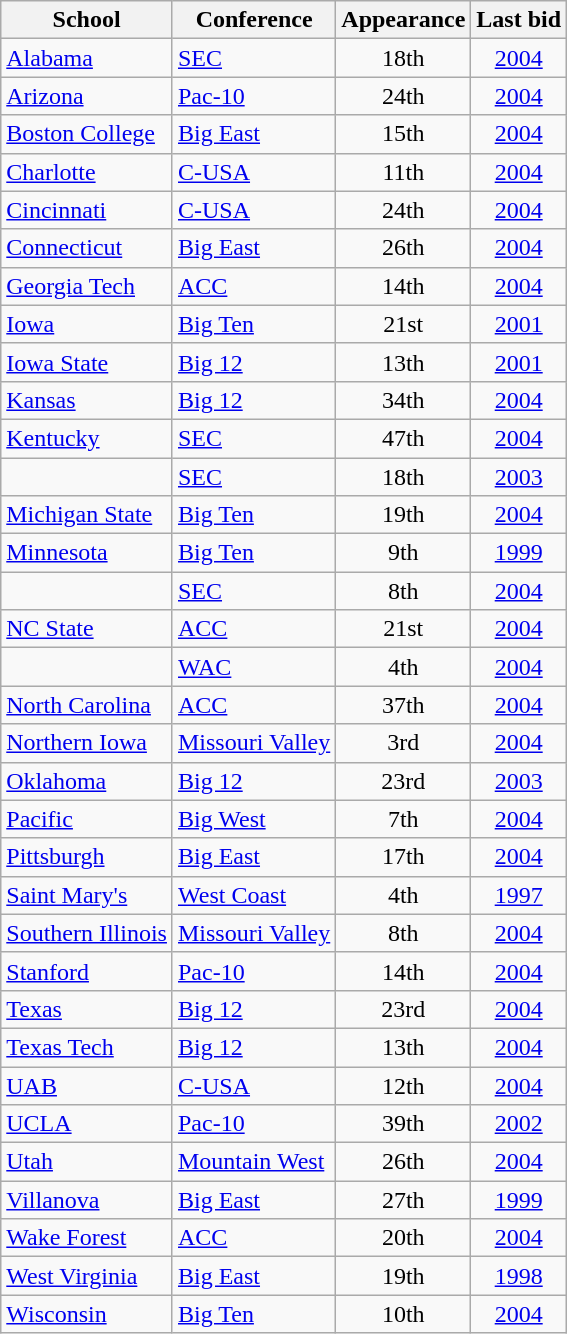<table class="wikitable sortable" style="text-align: center;">
<tr>
<th>School</th>
<th>Conference</th>
<th data-sort-type="number">Appearance</th>
<th>Last bid</th>
</tr>
<tr>
<td align=left><a href='#'>Alabama</a></td>
<td align=left><a href='#'>SEC</a></td>
<td>18th</td>
<td><a href='#'>2004</a></td>
</tr>
<tr>
<td align=left><a href='#'>Arizona</a></td>
<td align=left><a href='#'>Pac-10</a></td>
<td>24th</td>
<td><a href='#'>2004</a></td>
</tr>
<tr>
<td align=left><a href='#'>Boston College</a></td>
<td align=left><a href='#'>Big East</a></td>
<td>15th</td>
<td><a href='#'>2004</a></td>
</tr>
<tr>
<td align=left><a href='#'>Charlotte</a></td>
<td align=left><a href='#'>C-USA</a></td>
<td>11th</td>
<td><a href='#'>2004</a></td>
</tr>
<tr>
<td align=left><a href='#'>Cincinnati</a></td>
<td align=left><a href='#'>C-USA</a></td>
<td>24th</td>
<td><a href='#'>2004</a></td>
</tr>
<tr>
<td align=left><a href='#'>Connecticut</a></td>
<td align=left><a href='#'>Big East</a></td>
<td>26th</td>
<td><a href='#'>2004</a></td>
</tr>
<tr>
<td align=left><a href='#'>Georgia Tech</a></td>
<td align=left><a href='#'>ACC</a></td>
<td>14th</td>
<td><a href='#'>2004</a></td>
</tr>
<tr>
<td align=left><a href='#'>Iowa</a></td>
<td align=left><a href='#'>Big Ten</a></td>
<td>21st</td>
<td><a href='#'>2001</a></td>
</tr>
<tr>
<td align=left><a href='#'>Iowa State</a></td>
<td align=left><a href='#'>Big 12</a></td>
<td>13th</td>
<td><a href='#'>2001</a></td>
</tr>
<tr>
<td align=left><a href='#'>Kansas</a></td>
<td align=left><a href='#'>Big 12</a></td>
<td>34th</td>
<td><a href='#'>2004</a></td>
</tr>
<tr>
<td align=left><a href='#'>Kentucky</a></td>
<td align=left><a href='#'>SEC</a></td>
<td>47th</td>
<td><a href='#'>2004</a></td>
</tr>
<tr>
<td align=left></td>
<td align=left><a href='#'>SEC</a></td>
<td>18th</td>
<td><a href='#'>2003</a></td>
</tr>
<tr>
<td align=left><a href='#'>Michigan State</a></td>
<td align=left><a href='#'>Big Ten</a></td>
<td>19th</td>
<td><a href='#'>2004</a></td>
</tr>
<tr>
<td align=left><a href='#'>Minnesota</a></td>
<td align=left><a href='#'>Big Ten</a></td>
<td>9th</td>
<td><a href='#'>1999</a></td>
</tr>
<tr>
<td align=left></td>
<td align=left><a href='#'>SEC</a></td>
<td>8th</td>
<td><a href='#'>2004</a></td>
</tr>
<tr>
<td align=left><a href='#'>NC State</a></td>
<td align=left><a href='#'>ACC</a></td>
<td>21st</td>
<td><a href='#'>2004</a></td>
</tr>
<tr>
<td align=left></td>
<td align=left><a href='#'>WAC</a></td>
<td>4th</td>
<td><a href='#'>2004</a></td>
</tr>
<tr>
<td align=left><a href='#'>North Carolina</a></td>
<td align=left><a href='#'>ACC</a></td>
<td>37th</td>
<td><a href='#'>2004</a></td>
</tr>
<tr>
<td align=left><a href='#'>Northern Iowa</a></td>
<td align=left><a href='#'>Missouri Valley</a></td>
<td>3rd</td>
<td><a href='#'>2004</a></td>
</tr>
<tr>
<td align=left><a href='#'>Oklahoma</a></td>
<td align=left><a href='#'>Big 12</a></td>
<td>23rd</td>
<td><a href='#'>2003</a></td>
</tr>
<tr>
<td align=left><a href='#'>Pacific</a></td>
<td align=left><a href='#'>Big West</a></td>
<td>7th</td>
<td><a href='#'>2004</a></td>
</tr>
<tr>
<td align=left><a href='#'>Pittsburgh</a></td>
<td align=left><a href='#'>Big East</a></td>
<td>17th</td>
<td><a href='#'>2004</a></td>
</tr>
<tr>
<td align=left><a href='#'>Saint Mary's</a></td>
<td align=left><a href='#'>West Coast</a></td>
<td>4th</td>
<td><a href='#'>1997</a></td>
</tr>
<tr>
<td align=left><a href='#'>Southern Illinois</a></td>
<td align=left><a href='#'>Missouri Valley</a></td>
<td>8th</td>
<td><a href='#'>2004</a></td>
</tr>
<tr>
<td align=left><a href='#'>Stanford</a></td>
<td align=left><a href='#'>Pac-10</a></td>
<td>14th</td>
<td><a href='#'>2004</a></td>
</tr>
<tr>
<td align=left><a href='#'>Texas</a></td>
<td align=left><a href='#'>Big 12</a></td>
<td>23rd</td>
<td><a href='#'>2004</a></td>
</tr>
<tr>
<td align=left><a href='#'>Texas Tech</a></td>
<td align=left><a href='#'>Big 12</a></td>
<td>13th</td>
<td><a href='#'>2004</a></td>
</tr>
<tr>
<td align=left><a href='#'>UAB</a></td>
<td align=left><a href='#'>C-USA</a></td>
<td>12th</td>
<td><a href='#'>2004</a></td>
</tr>
<tr>
<td align=left><a href='#'>UCLA</a></td>
<td align=left><a href='#'>Pac-10</a></td>
<td>39th</td>
<td><a href='#'>2002</a></td>
</tr>
<tr>
<td align=left><a href='#'>Utah</a></td>
<td align=left><a href='#'>Mountain West</a></td>
<td>26th</td>
<td><a href='#'>2004</a></td>
</tr>
<tr>
<td align=left><a href='#'>Villanova</a></td>
<td align=left><a href='#'>Big East</a></td>
<td>27th</td>
<td><a href='#'>1999</a></td>
</tr>
<tr>
<td align=left><a href='#'>Wake Forest</a></td>
<td align=left><a href='#'>ACC</a></td>
<td>20th</td>
<td><a href='#'>2004</a></td>
</tr>
<tr>
<td align=left><a href='#'>West Virginia</a></td>
<td align=left><a href='#'>Big East</a></td>
<td>19th</td>
<td><a href='#'>1998</a></td>
</tr>
<tr>
<td align=left><a href='#'>Wisconsin</a></td>
<td align=left><a href='#'>Big Ten</a></td>
<td>10th</td>
<td><a href='#'>2004</a></td>
</tr>
</table>
